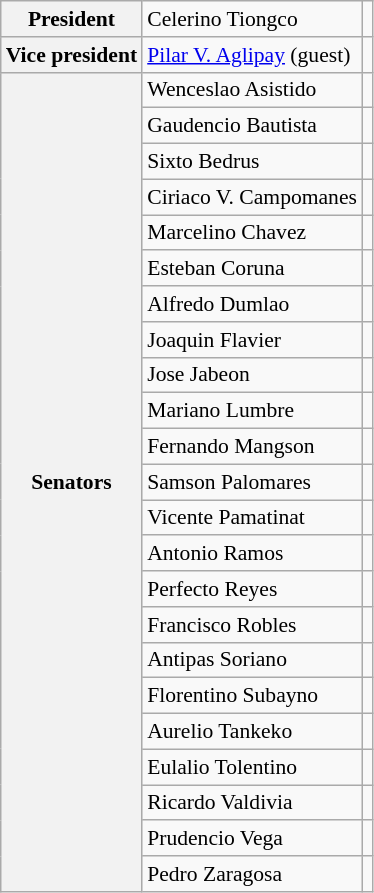<table class=wikitable style="font-size:90%">
<tr>
<th>President</th>
<td>Celerino Tiongco</td>
<td></td>
</tr>
<tr>
<th>Vice president</th>
<td><a href='#'>Pilar V. Aglipay</a> (guest)</td>
<td></td>
</tr>
<tr>
<th rowspan="23">Senators</th>
<td>Wenceslao Asistido</td>
<td></td>
</tr>
<tr>
<td>Gaudencio Bautista</td>
<td></td>
</tr>
<tr>
<td>Sixto Bedrus</td>
<td></td>
</tr>
<tr>
<td>Ciriaco V. Campomanes</td>
<td></td>
</tr>
<tr>
<td>Marcelino Chavez</td>
<td></td>
</tr>
<tr>
<td>Esteban Coruna</td>
<td></td>
</tr>
<tr>
<td>Alfredo Dumlao</td>
<td></td>
</tr>
<tr>
<td>Joaquin Flavier</td>
<td></td>
</tr>
<tr>
<td>Jose Jabeon</td>
<td></td>
</tr>
<tr>
<td>Mariano Lumbre</td>
<td></td>
</tr>
<tr>
<td>Fernando Mangson</td>
<td></td>
</tr>
<tr>
<td>Samson Palomares</td>
<td></td>
</tr>
<tr>
<td>Vicente Pamatinat</td>
<td></td>
</tr>
<tr>
<td>Antonio Ramos</td>
<td></td>
</tr>
<tr>
<td>Perfecto Reyes</td>
<td></td>
</tr>
<tr>
<td>Francisco Robles</td>
<td></td>
</tr>
<tr>
<td>Antipas Soriano</td>
<td></td>
</tr>
<tr>
<td>Florentino Subayno</td>
<td></td>
</tr>
<tr>
<td>Aurelio Tankeko</td>
<td></td>
</tr>
<tr>
<td>Eulalio Tolentino</td>
<td></td>
</tr>
<tr>
<td>Ricardo Valdivia</td>
<td></td>
</tr>
<tr>
<td>Prudencio Vega</td>
<td></td>
</tr>
<tr>
<td>Pedro Zaragosa</td>
<td></td>
</tr>
</table>
